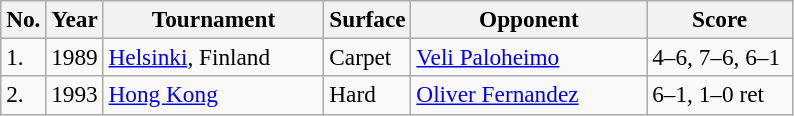<table class="sortable wikitable" style=font-size:97%>
<tr>
<th>No.</th>
<th style="width:30px">Year</th>
<th style="width:140px">Tournament</th>
<th style="width:50px">Surface</th>
<th style="width:150px">Opponent</th>
<th style="width:90px" class="unsortable">Score</th>
</tr>
<tr>
<td>1.</td>
<td>1989</td>
<td><a href='#'>Helsinki</a>, Finland</td>
<td>Carpet</td>
<td> <a href='#'>Veli Paloheimo</a></td>
<td>4–6, 7–6, 6–1</td>
</tr>
<tr>
<td>2.</td>
<td>1993</td>
<td><a href='#'>Hong Kong</a></td>
<td>Hard</td>
<td> <a href='#'>Oliver Fernandez</a></td>
<td>6–1, 1–0 ret</td>
</tr>
</table>
